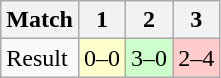<table class="wikitable">
<tr>
<th>Match</th>
<th>1</th>
<th>2</th>
<th>3</th>
</tr>
<tr>
<td>Result</td>
<td style="background:#ffc;">0–0</td>
<td style="background:#cfc;">3–0</td>
<td style="background:#fcc;">2–4</td>
</tr>
</table>
